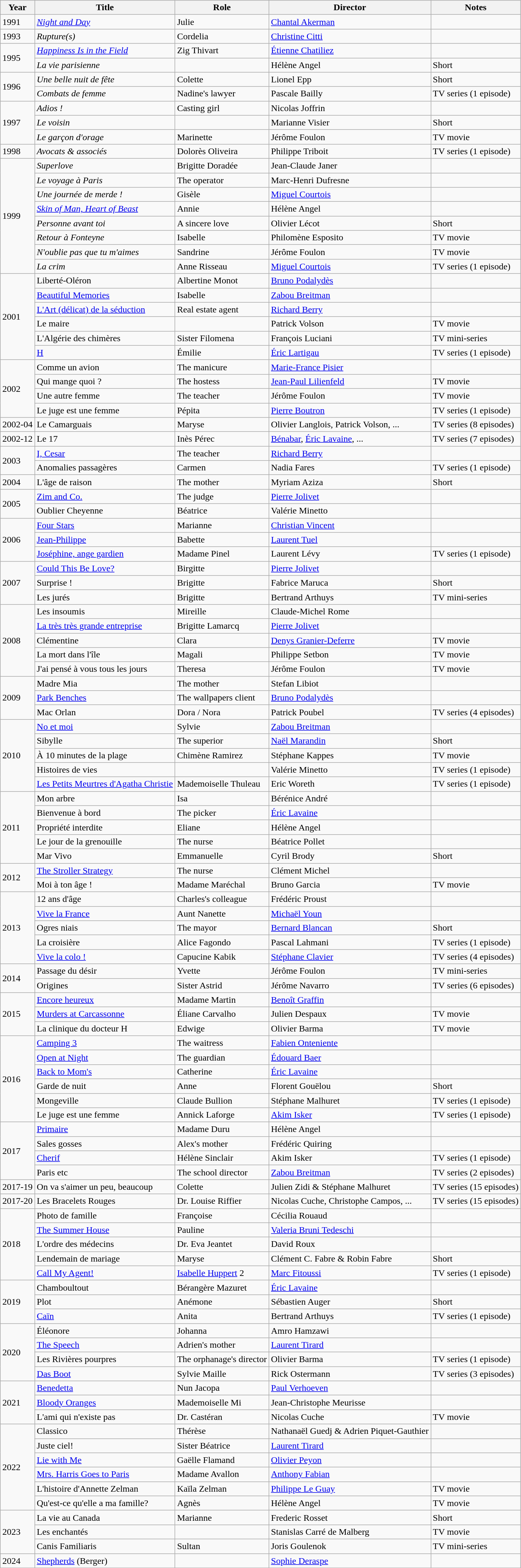<table class="wikitable">
<tr>
<th>Year</th>
<th>Title</th>
<th>Role</th>
<th>Director</th>
<th>Notes</th>
</tr>
<tr>
<td>1991</td>
<td><em><a href='#'>Night and Day</a></em></td>
<td>Julie</td>
<td><a href='#'>Chantal Akerman</a></td>
<td></td>
</tr>
<tr>
<td>1993</td>
<td><em>Rupture(s)</em></td>
<td>Cordelia</td>
<td><a href='#'>Christine Citti</a></td>
<td></td>
</tr>
<tr>
<td rowspan=2>1995</td>
<td><em><a href='#'>Happiness Is in the Field</a></em></td>
<td>Zig Thivart</td>
<td><a href='#'>Étienne Chatiliez</a></td>
<td></td>
</tr>
<tr>
<td><em>La vie parisienne</em></td>
<td></td>
<td>Hélène Angel</td>
<td>Short</td>
</tr>
<tr>
<td rowspan=2>1996</td>
<td><em>Une belle nuit de fête</em></td>
<td>Colette</td>
<td>Lionel Epp</td>
<td>Short</td>
</tr>
<tr>
<td><em>Combats de femme</em></td>
<td>Nadine's lawyer</td>
<td>Pascale Bailly</td>
<td>TV series (1 episode)</td>
</tr>
<tr>
<td rowspan=3>1997</td>
<td><em>Adios !</em></td>
<td>Casting girl</td>
<td>Nicolas Joffrin</td>
<td></td>
</tr>
<tr>
<td><em>Le voisin</em></td>
<td></td>
<td>Marianne Visier</td>
<td>Short</td>
</tr>
<tr>
<td><em>Le garçon d'orage</em></td>
<td>Marinette</td>
<td>Jérôme Foulon</td>
<td>TV movie</td>
</tr>
<tr>
<td>1998</td>
<td><em>Avocats & associés</em></td>
<td>Dolorès Oliveira</td>
<td>Philippe Triboit</td>
<td>TV series (1 episode)</td>
</tr>
<tr>
<td rowspan=8>1999</td>
<td><em>Superlove</em></td>
<td>Brigitte Doradée</td>
<td>Jean-Claude Janer</td>
<td></td>
</tr>
<tr>
<td><em>Le voyage à Paris</em></td>
<td>The operator</td>
<td>Marc-Henri Dufresne</td>
<td></td>
</tr>
<tr>
<td><em>Une journée de merde !</em></td>
<td>Gisèle</td>
<td><a href='#'>Miguel Courtois</a></td>
<td></td>
</tr>
<tr>
<td><em><a href='#'>Skin of Man, Heart of Beast</a></em></td>
<td>Annie</td>
<td>Hélène Angel</td>
<td></td>
</tr>
<tr>
<td><em>Personne avant toi</em></td>
<td>A sincere love</td>
<td>Olivier Lécot</td>
<td>Short</td>
</tr>
<tr>
<td><em>Retour à Fonteyne</em></td>
<td>Isabelle</td>
<td>Philomène Esposito</td>
<td>TV movie</td>
</tr>
<tr>
<td><em>N'oublie pas que tu m'aimes</em></td>
<td>Sandrine</td>
<td>Jérôme Foulon</td>
<td>TV movie</td>
</tr>
<tr>
<td><em>La crim<strong></td>
<td>Anne Risseau</td>
<td><a href='#'>Miguel Courtois</a></td>
<td>TV series (1 episode)</td>
</tr>
<tr>
<td rowspan=6>2001</td>
<td></em>Liberté-Oléron<em></td>
<td>Albertine Monot</td>
<td><a href='#'>Bruno Podalydès</a></td>
<td></td>
</tr>
<tr>
<td></em><a href='#'>Beautiful Memories</a><em></td>
<td>Isabelle</td>
<td><a href='#'>Zabou Breitman</a></td>
<td></td>
</tr>
<tr>
<td></em><a href='#'>L'Art (délicat) de la séduction</a><em></td>
<td>Real estate agent</td>
<td><a href='#'>Richard Berry</a></td>
<td></td>
</tr>
<tr>
<td></em>Le maire<em></td>
<td></td>
<td>Patrick Volson</td>
<td>TV movie</td>
</tr>
<tr>
<td></em>L'Algérie des chimères<em></td>
<td>Sister Filomena</td>
<td>François Luciani</td>
<td>TV mini-series</td>
</tr>
<tr>
<td></em><a href='#'>H</a><em></td>
<td>Émilie</td>
<td><a href='#'>Éric Lartigau</a></td>
<td>TV series (1 episode)</td>
</tr>
<tr>
<td rowspan=4>2002</td>
<td></em>Comme un avion<em></td>
<td>The manicure</td>
<td><a href='#'>Marie-France Pisier</a></td>
<td></td>
</tr>
<tr>
<td></em>Qui mange quoi ?<em></td>
<td>The hostess</td>
<td><a href='#'>Jean-Paul Lilienfeld</a></td>
<td>TV movie</td>
</tr>
<tr>
<td></em>Une autre femme<em></td>
<td>The teacher</td>
<td>Jérôme Foulon</td>
<td>TV movie</td>
</tr>
<tr>
<td></em>Le juge est une femme<em></td>
<td>Pépita</td>
<td><a href='#'>Pierre Boutron</a></td>
<td>TV series (1 episode)</td>
</tr>
<tr>
<td>2002-04</td>
<td></em>Le Camarguais<em></td>
<td>Maryse</td>
<td>Olivier Langlois, Patrick Volson, ...</td>
<td>TV series (8 episodes)</td>
</tr>
<tr>
<td>2002-12</td>
<td></em>Le 17<em></td>
<td>Inès Pérec</td>
<td><a href='#'>Bénabar</a>, <a href='#'>Éric Lavaine</a>, ...</td>
<td>TV series (7 episodes)</td>
</tr>
<tr>
<td rowspan=2>2003</td>
<td></em><a href='#'>I, Cesar</a><em></td>
<td>The teacher</td>
<td><a href='#'>Richard Berry</a></td>
<td></td>
</tr>
<tr>
<td></em>Anomalies passagères<em></td>
<td>Carmen</td>
<td>Nadia Fares</td>
<td>TV series (1 episode)</td>
</tr>
<tr>
<td>2004</td>
<td></em>L'âge de raison<em></td>
<td>The mother</td>
<td>Myriam Aziza</td>
<td>Short</td>
</tr>
<tr>
<td rowspan=2>2005</td>
<td></em><a href='#'>Zim and Co.</a><em></td>
<td>The judge</td>
<td><a href='#'>Pierre Jolivet</a></td>
<td></td>
</tr>
<tr>
<td></em>Oublier Cheyenne<em></td>
<td>Béatrice</td>
<td>Valérie Minetto</td>
<td></td>
</tr>
<tr>
<td rowspan=3>2006</td>
<td></em><a href='#'>Four Stars</a><em></td>
<td>Marianne</td>
<td><a href='#'>Christian Vincent</a></td>
<td></td>
</tr>
<tr>
<td></em><a href='#'>Jean-Philippe</a><em></td>
<td>Babette</td>
<td><a href='#'>Laurent Tuel</a></td>
<td></td>
</tr>
<tr>
<td></em><a href='#'>Joséphine, ange gardien</a><em></td>
<td>Madame Pinel</td>
<td>Laurent Lévy</td>
<td>TV series (1 episode)</td>
</tr>
<tr>
<td rowspan=3>2007</td>
<td></em><a href='#'>Could This Be Love?</a><em></td>
<td>Birgitte</td>
<td><a href='#'>Pierre Jolivet</a></td>
<td></td>
</tr>
<tr>
<td></em>Surprise !<em></td>
<td>Brigitte</td>
<td>Fabrice Maruca</td>
<td>Short</td>
</tr>
<tr>
<td></em>Les jurés<em></td>
<td>Brigitte</td>
<td>Bertrand Arthuys</td>
<td>TV mini-series</td>
</tr>
<tr>
<td rowspan=5>2008</td>
<td></em>Les insoumis<em></td>
<td>Mireille</td>
<td>Claude-Michel Rome</td>
<td></td>
</tr>
<tr>
<td></em><a href='#'>La très très grande entreprise</a><em></td>
<td>Brigitte Lamarcq</td>
<td><a href='#'>Pierre Jolivet</a></td>
<td></td>
</tr>
<tr>
<td></em>Clémentine<em></td>
<td>Clara</td>
<td><a href='#'>Denys Granier-Deferre</a></td>
<td>TV movie</td>
</tr>
<tr>
<td></em>La mort dans l'île<em></td>
<td>Magali</td>
<td>Philippe Setbon</td>
<td>TV movie</td>
</tr>
<tr>
<td></em>J'ai pensé à vous tous les jours<em></td>
<td>Theresa</td>
<td>Jérôme Foulon</td>
<td>TV movie</td>
</tr>
<tr>
<td rowspan=3>2009</td>
<td></em>Madre Mia<em></td>
<td>The mother</td>
<td>Stefan Libiot</td>
<td></td>
</tr>
<tr>
<td></em><a href='#'>Park Benches</a><em></td>
<td>The wallpapers client</td>
<td><a href='#'>Bruno Podalydès</a></td>
<td></td>
</tr>
<tr>
<td></em>Mac Orlan<em></td>
<td>Dora / Nora</td>
<td>Patrick Poubel</td>
<td>TV series (4 episodes)</td>
</tr>
<tr>
<td rowspan=5>2010</td>
<td></em><a href='#'>No et moi</a><em></td>
<td>Sylvie</td>
<td><a href='#'>Zabou Breitman</a></td>
<td></td>
</tr>
<tr>
<td></em>Sibylle<em></td>
<td>The superior</td>
<td><a href='#'>Naël Marandin</a></td>
<td>Short</td>
</tr>
<tr>
<td></em>À 10 minutes de la plage<em></td>
<td>Chimène Ramirez</td>
<td>Stéphane Kappes</td>
<td>TV movie</td>
</tr>
<tr>
<td></em>Histoires de vies<em></td>
<td></td>
<td>Valérie Minetto</td>
<td>TV series (1 episode)</td>
</tr>
<tr>
<td></em><a href='#'>Les Petits Meurtres d'Agatha Christie</a><em></td>
<td>Mademoiselle Thuleau</td>
<td>Eric Woreth</td>
<td>TV series (1 episode)</td>
</tr>
<tr>
<td rowspan=5>2011</td>
<td></em>Mon arbre<em></td>
<td>Isa</td>
<td>Bérénice André</td>
<td></td>
</tr>
<tr>
<td></em>Bienvenue à bord<em></td>
<td>The picker</td>
<td><a href='#'>Éric Lavaine</a></td>
<td></td>
</tr>
<tr>
<td></em>Propriété interdite<em></td>
<td>Eliane</td>
<td>Hélène Angel</td>
<td></td>
</tr>
<tr>
<td></em>Le jour de la grenouille<em></td>
<td>The nurse</td>
<td>Béatrice Pollet</td>
<td></td>
</tr>
<tr>
<td></em>Mar Vivo<em></td>
<td>Emmanuelle</td>
<td>Cyril Brody</td>
<td>Short</td>
</tr>
<tr>
<td rowspan=2>2012</td>
<td></em><a href='#'>The Stroller Strategy</a><em></td>
<td>The nurse</td>
<td>Clément Michel</td>
<td></td>
</tr>
<tr>
<td></em>Moi à ton âge !<em></td>
<td>Madame Maréchal</td>
<td>Bruno Garcia</td>
<td>TV movie</td>
</tr>
<tr>
<td rowspan=5>2013</td>
<td></em>12 ans d'âge<em></td>
<td>Charles's colleague</td>
<td>Frédéric Proust</td>
<td></td>
</tr>
<tr>
<td></em><a href='#'>Vive la France</a><em></td>
<td>Aunt Nanette</td>
<td><a href='#'>Michaël Youn</a></td>
<td></td>
</tr>
<tr>
<td></em>Ogres niais<em></td>
<td>The mayor</td>
<td><a href='#'>Bernard Blancan</a></td>
<td>Short</td>
</tr>
<tr>
<td></em>La croisière<em></td>
<td>Alice Fagondo</td>
<td>Pascal Lahmani</td>
<td>TV series (1 episode)</td>
</tr>
<tr>
<td></em><a href='#'>Vive la colo !</a><em></td>
<td>Capucine Kabik</td>
<td><a href='#'>Stéphane Clavier</a></td>
<td>TV series (4 episodes)</td>
</tr>
<tr>
<td rowspan=2>2014</td>
<td></em>Passage du désir<em></td>
<td>Yvette</td>
<td>Jérôme Foulon</td>
<td>TV mini-series</td>
</tr>
<tr>
<td></em>Origines<em></td>
<td>Sister Astrid</td>
<td>Jérôme Navarro</td>
<td>TV series (6 episodes)</td>
</tr>
<tr>
<td rowspan=3>2015</td>
<td></em><a href='#'>Encore heureux</a><em></td>
<td>Madame Martin</td>
<td><a href='#'>Benoît Graffin</a></td>
<td></td>
</tr>
<tr>
<td></em><a href='#'>Murders at Carcassonne</a><em></td>
<td>Éliane Carvalho</td>
<td>Julien Despaux</td>
<td>TV movie</td>
</tr>
<tr>
<td></em>La clinique du docteur H<em></td>
<td>Edwige</td>
<td>Olivier Barma</td>
<td>TV movie</td>
</tr>
<tr>
<td rowspan=6>2016</td>
<td></em><a href='#'>Camping 3</a><em></td>
<td>The waitress</td>
<td><a href='#'>Fabien Onteniente</a></td>
<td></td>
</tr>
<tr>
<td></em><a href='#'>Open at Night</a><em></td>
<td>The guardian</td>
<td><a href='#'>Édouard Baer</a></td>
<td></td>
</tr>
<tr>
<td></em><a href='#'>Back to Mom's</a><em></td>
<td>Catherine</td>
<td><a href='#'>Éric Lavaine</a></td>
<td></td>
</tr>
<tr>
<td></em>Garde de nuit<em></td>
<td>Anne</td>
<td>Florent Gouëlou</td>
<td>Short</td>
</tr>
<tr>
<td></em>Mongeville<em></td>
<td>Claude Bullion</td>
<td>Stéphane Malhuret</td>
<td>TV series (1 episode)</td>
</tr>
<tr>
<td></em>Le juge est une femme<em></td>
<td>Annick Laforge</td>
<td><a href='#'>Akim Isker</a></td>
<td>TV series (1 episode)</td>
</tr>
<tr>
<td rowspan=4>2017</td>
<td></em><a href='#'>Primaire</a><em></td>
<td>Madame Duru</td>
<td>Hélène Angel</td>
<td></td>
</tr>
<tr>
<td></em>Sales gosses<em></td>
<td>Alex's mother</td>
<td>Frédéric Quiring</td>
<td></td>
</tr>
<tr>
<td></em><a href='#'>Cherif</a><em></td>
<td>Hélène Sinclair</td>
<td>Akim Isker</td>
<td>TV series (1 episode)</td>
</tr>
<tr>
<td></em>Paris etc<em></td>
<td>The school director</td>
<td><a href='#'>Zabou Breitman</a></td>
<td>TV series (2 episodes)</td>
</tr>
<tr>
<td>2017-19</td>
<td></em>On va s'aimer un peu, beaucoup<em></td>
<td>Colette</td>
<td>Julien Zidi & Stéphane Malhuret</td>
<td>TV series (15 episodes)</td>
</tr>
<tr>
<td>2017-20</td>
<td></em>Les Bracelets Rouges<em></td>
<td>Dr. Louise Riffier</td>
<td>Nicolas Cuche, Christophe Campos, ...</td>
<td>TV series (15 episodes)</td>
</tr>
<tr>
<td rowspan=5>2018</td>
<td></em>Photo de famille<em></td>
<td>Françoise</td>
<td>Cécilia Rouaud</td>
<td></td>
</tr>
<tr>
<td></em><a href='#'>The Summer House</a><em></td>
<td>Pauline</td>
<td><a href='#'>Valeria Bruni Tedeschi</a></td>
<td></td>
</tr>
<tr>
<td></em>L'ordre des médecins<em></td>
<td>Dr. Eva Jeantet</td>
<td>David Roux</td>
<td></td>
</tr>
<tr>
<td></em>Lendemain de mariage<em></td>
<td>Maryse</td>
<td>Clément C. Fabre & Robin Fabre</td>
<td>Short</td>
</tr>
<tr>
<td></em><a href='#'>Call My Agent!</a><em></td>
<td><a href='#'>Isabelle Huppert</a> 2</td>
<td><a href='#'>Marc Fitoussi</a></td>
<td>TV series (1 episode)</td>
</tr>
<tr>
<td rowspan=3>2019</td>
<td></em>Chamboultout<em></td>
<td>Bérangère Mazuret</td>
<td><a href='#'>Éric Lavaine</a></td>
<td></td>
</tr>
<tr>
<td></em>Plot<em></td>
<td>Anémone</td>
<td>Sébastien Auger</td>
<td>Short</td>
</tr>
<tr>
<td></em><a href='#'>Caïn</a><em></td>
<td>Anita</td>
<td>Bertrand Arthuys</td>
<td>TV series (1 episode)</td>
</tr>
<tr>
<td rowspan="4">2020</td>
<td></em>Éléonore<em></td>
<td>Johanna</td>
<td>Amro Hamzawi</td>
<td></td>
</tr>
<tr>
<td></em><a href='#'>The Speech</a><em></td>
<td>Adrien's mother</td>
<td><a href='#'>Laurent Tirard</a></td>
<td></td>
</tr>
<tr>
<td></em>Les Rivières pourpres<em></td>
<td>The orphanage's director</td>
<td>Olivier Barma</td>
<td>TV series (1 episode)</td>
</tr>
<tr>
<td></em><a href='#'>Das Boot</a><em></td>
<td>Sylvie Maille</td>
<td>Rick Ostermann</td>
<td>TV series (3 episodes)</td>
</tr>
<tr>
<td rowspan="3">2021</td>
<td></em><a href='#'>Benedetta</a><em></td>
<td>Nun Jacopa</td>
<td><a href='#'>Paul Verhoeven</a></td>
<td></td>
</tr>
<tr>
<td></em><a href='#'>Bloody Oranges</a><em></td>
<td>Mademoiselle Mi</td>
<td>Jean-Christophe Meurisse</td>
<td></td>
</tr>
<tr>
<td></em>L'ami qui n'existe pas<em></td>
<td>Dr. Castéran</td>
<td>Nicolas Cuche</td>
<td>TV movie</td>
</tr>
<tr>
<td rowspan=6>2022</td>
<td></em>Classico<em></td>
<td>Thérèse</td>
<td>Nathanaël Guedj & Adrien Piquet-Gauthier</td>
<td></td>
</tr>
<tr>
<td></em>Juste ciel!<em></td>
<td>Sister Béatrice</td>
<td><a href='#'>Laurent Tirard</a></td>
<td></td>
</tr>
<tr>
<td></em><a href='#'>Lie with Me</a><em></td>
<td>Gaëlle Flamand</td>
<td><a href='#'>Olivier Peyon</a></td>
<td></td>
</tr>
<tr>
<td></em><a href='#'>Mrs. Harris Goes to Paris</a><em></td>
<td>Madame Avallon</td>
<td><a href='#'>Anthony Fabian</a></td>
<td></td>
</tr>
<tr>
<td></em>L'histoire d'Annette Zelman<em></td>
<td>Kaïla Zelman</td>
<td><a href='#'>Philippe Le Guay</a></td>
<td>TV movie</td>
</tr>
<tr>
<td></em>Qu'est-ce qu'elle a ma famille?<em></td>
<td>Agnès</td>
<td>Hélène Angel</td>
<td>TV movie</td>
</tr>
<tr>
<td rowspan=3>2023</td>
<td></em>La vie au Canada<em></td>
<td>Marianne</td>
<td>Frederic Rosset</td>
<td>Short</td>
</tr>
<tr>
<td></em>Les enchantés<em></td>
<td></td>
<td>Stanislas Carré de Malberg</td>
<td>TV movie</td>
</tr>
<tr>
<td></em>Canis Familiaris<em></td>
<td>Sultan</td>
<td>Joris Goulenok</td>
<td>TV mini-series</td>
</tr>
<tr>
<td>2024</td>
<td></em><a href='#'>Shepherds</a> (Berger)<em></td>
<td></td>
<td><a href='#'>Sophie Deraspe</a></td>
<td></td>
</tr>
</table>
